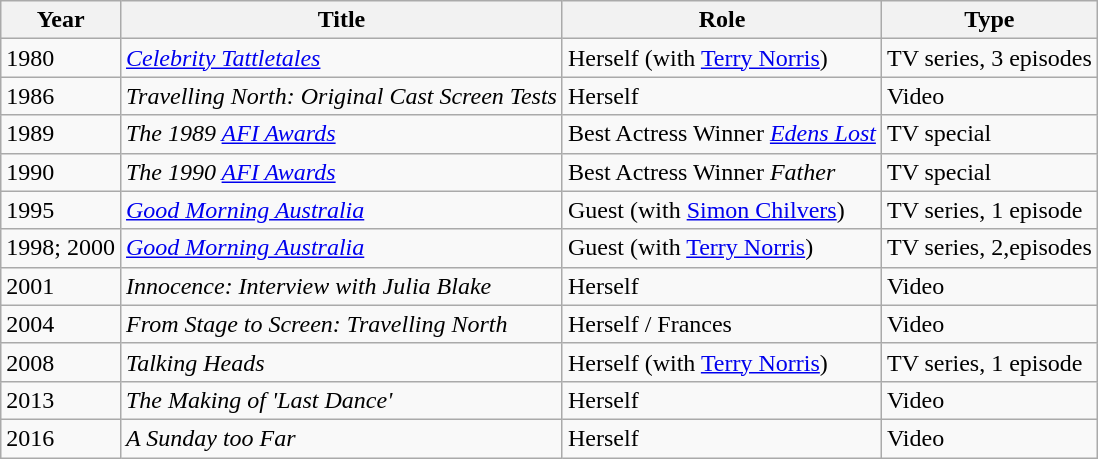<table class="wikitable sortable">
<tr>
<th>Year</th>
<th>Title</th>
<th>Role</th>
<th class="unsortable">Type</th>
</tr>
<tr>
<td>1980</td>
<td><em><a href='#'>Celebrity Tattletales</a></em></td>
<td>Herself (with <a href='#'>Terry Norris</a>)</td>
<td>TV series, 3 episodes</td>
</tr>
<tr>
<td>1986</td>
<td><em>Travelling North: Original Cast Screen Tests</em></td>
<td>Herself</td>
<td>Video</td>
</tr>
<tr>
<td>1989</td>
<td><em>The 1989 <a href='#'>AFI Awards</a></em></td>
<td>Best Actress Winner <em><a href='#'>Edens Lost</a></em></td>
<td>TV special</td>
</tr>
<tr>
<td>1990</td>
<td><em>The 1990 <a href='#'>AFI Awards</a></em></td>
<td>Best Actress Winner <em>Father</em></td>
<td>TV special</td>
</tr>
<tr>
<td>1995</td>
<td><em><a href='#'>Good Morning Australia</a></em></td>
<td>Guest (with <a href='#'>Simon Chilvers</a>)</td>
<td>TV series, 1 episode</td>
</tr>
<tr>
<td>1998; 2000</td>
<td><em><a href='#'>Good Morning Australia</a></em></td>
<td>Guest (with <a href='#'>Terry Norris</a>)</td>
<td>TV series, 2,episodes</td>
</tr>
<tr>
<td>2001</td>
<td><em>Innocence: Interview with Julia Blake</em></td>
<td>Herself</td>
<td>Video</td>
</tr>
<tr>
<td>2004</td>
<td><em>From Stage to Screen: Travelling North</em></td>
<td>Herself / Frances</td>
<td>Video</td>
</tr>
<tr>
<td>2008</td>
<td><em>Talking Heads</em></td>
<td>Herself (with <a href='#'>Terry Norris</a>)</td>
<td>TV series, 1 episode</td>
</tr>
<tr>
<td>2013</td>
<td><em>The Making of 'Last Dance' </em></td>
<td>Herself</td>
<td>Video</td>
</tr>
<tr>
<td>2016</td>
<td><em>A Sunday too Far</em></td>
<td>Herself</td>
<td>Video</td>
</tr>
</table>
